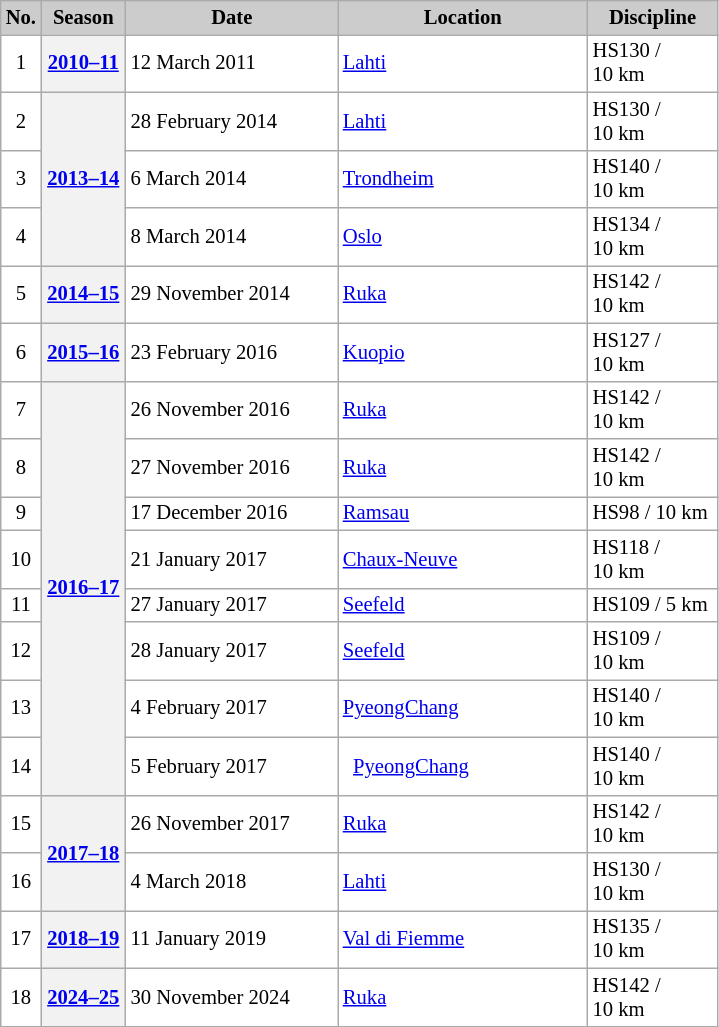<table class="wikitable sortable plainrowheaders" cellpadding="3" cellspacing="0" border="1" style="background:#fff; font-size:86%; border:gray solid 1px; border-collapse:collapse;">
<tr style="background:#ccc; text-align:center;">
<th scope="col" style="background:#ccc; width:10px;">No.</th>
<th scope="col" style="background:#ccc; width:50px;">Season</th>
<th scope="col" style="background:#ccc; width:135px;">Date</th>
<th scope="col" style="background:#ccc; width:160px;">Location</th>
<th scope="col" style="background:#ccc; width:80px;">Discipline</th>
</tr>
<tr>
<td align=center>1</td>
<th rowspan="1"><strong><a href='#'>2010–11</a></strong></th>
<td>12 March 2011</td>
<td> <a href='#'>Lahti</a></td>
<td>HS130 / 10 km</td>
</tr>
<tr>
<td align=center>2</td>
<th rowspan="3"><strong><a href='#'>2013–14</a></strong></th>
<td>28 February 2014</td>
<td> <a href='#'>Lahti</a></td>
<td>HS130 / 10 km</td>
</tr>
<tr>
<td align=center>3</td>
<td>6 March 2014</td>
<td> <a href='#'>Trondheim</a></td>
<td>HS140 / 10 km</td>
</tr>
<tr>
<td align=center>4</td>
<td>8 March 2014</td>
<td> <a href='#'>Oslo</a></td>
<td>HS134 / 10 km</td>
</tr>
<tr>
<td align=center>5</td>
<th rowspan="1"><strong><a href='#'>2014–15</a></strong></th>
<td>29 November 2014</td>
<td> <a href='#'>Ruka</a></td>
<td>HS142 / 10 km</td>
</tr>
<tr>
<td align=center>6</td>
<th rowspan="1"><strong><a href='#'>2015–16</a></strong></th>
<td>23 February 2016</td>
<td> <a href='#'>Kuopio</a></td>
<td>HS127 / 10 km</td>
</tr>
<tr>
<td align=center>7</td>
<th rowspan="8"><strong><a href='#'>2016–17</a></strong></th>
<td>26 November 2016</td>
<td> <a href='#'>Ruka</a></td>
<td>HS142 / 10 km</td>
</tr>
<tr>
<td align=center>8</td>
<td>27 November 2016</td>
<td> <a href='#'>Ruka</a></td>
<td>HS142 / 10 km</td>
</tr>
<tr>
<td align=center>9</td>
<td>17 December 2016</td>
<td> <a href='#'>Ramsau</a></td>
<td>HS98 / 10 km</td>
</tr>
<tr>
<td align=center>10</td>
<td>21 January 2017</td>
<td> <a href='#'>Chaux-Neuve</a></td>
<td>HS118 / 10 km</td>
</tr>
<tr>
<td align=center>11</td>
<td>27 January 2017</td>
<td> <a href='#'>Seefeld</a></td>
<td>HS109 / 5 km</td>
</tr>
<tr>
<td align=center>12</td>
<td>28 January 2017</td>
<td> <a href='#'>Seefeld</a></td>
<td>HS109 / 10 km</td>
</tr>
<tr>
<td align=center>13</td>
<td>4 February 2017</td>
<td> <a href='#'>PyeongChang</a></td>
<td>HS140 / 10 km</td>
</tr>
<tr>
<td align=center>14</td>
<td>5 February 2017</td>
<td>  <a href='#'>PyeongChang</a></td>
<td>HS140 / 10 km</td>
</tr>
<tr>
<td align=center>15</td>
<th rowspan="2"><strong><a href='#'>2017–18</a></strong></th>
<td>26 November 2017</td>
<td> <a href='#'>Ruka</a></td>
<td>HS142 / 10 km</td>
</tr>
<tr>
<td align=center>16</td>
<td>4 March 2018</td>
<td> <a href='#'>Lahti</a></td>
<td>HS130 / 10 km</td>
</tr>
<tr>
<td align=center>17</td>
<th rowspan="1"><strong><a href='#'>2018–19</a></strong></th>
<td>11 January 2019</td>
<td> <a href='#'>Val di Fiemme</a></td>
<td>HS135 / 10 km</td>
</tr>
<tr>
<td align=center>18</td>
<th><strong><a href='#'>2024–25</a></strong></th>
<td>30 November 2024</td>
<td> <a href='#'>Ruka</a></td>
<td>HS142 / 10 km</td>
</tr>
</table>
